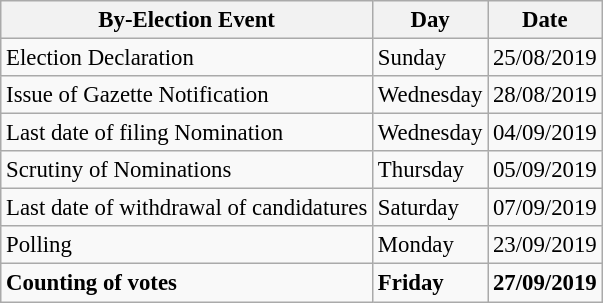<table class="wikitable" style="font-size: 95%;">
<tr>
<th scope="col">By-Election Event</th>
<th scope="col">Day</th>
<th scope="col">Date</th>
</tr>
<tr --->
<td>Election Declaration</td>
<td>Sunday</td>
<td>25/08/2019</td>
</tr>
<tr --->
<td>Issue of Gazette Notification</td>
<td>Wednesday</td>
<td>28/08/2019</td>
</tr>
<tr --->
<td>Last date of filing Nomination</td>
<td>Wednesday</td>
<td>04/09/2019</td>
</tr>
<tr --->
<td>Scrutiny of Nominations</td>
<td>Thursday</td>
<td>05/09/2019</td>
</tr>
<tr --->
<td>Last date of withdrawal of candidatures</td>
<td>Saturday</td>
<td>07/09/2019</td>
</tr>
<tr --->
<td>Polling</td>
<td>Monday</td>
<td>23/09/2019</td>
</tr>
<tr --->
<td><strong>Counting of votes</strong></td>
<td><strong>Friday</strong></td>
<td><strong>27/09/2019</strong></td>
</tr>
</table>
